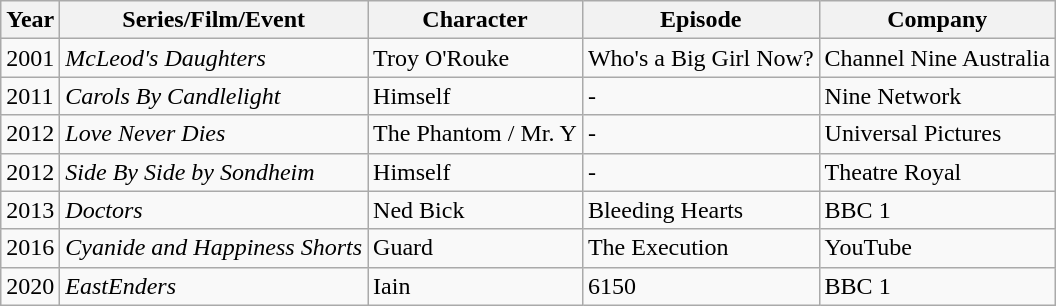<table class="wikitable">
<tr>
<th>Year</th>
<th>Series/Film/Event</th>
<th>Character</th>
<th>Episode</th>
<th>Company</th>
</tr>
<tr>
<td>2001</td>
<td><em>McLeod's Daughters</em></td>
<td>Troy O'Rouke</td>
<td>Who's a Big Girl Now?</td>
<td>Channel Nine Australia</td>
</tr>
<tr>
<td>2011</td>
<td><em>Carols By Candlelight</em></td>
<td>Himself</td>
<td>-</td>
<td>Nine Network</td>
</tr>
<tr>
<td>2012</td>
<td><em>Love Never Dies</em></td>
<td>The Phantom / Mr. Y</td>
<td>-</td>
<td>Universal Pictures</td>
</tr>
<tr>
<td>2012</td>
<td><em>Side By Side by Sondheim</em></td>
<td>Himself</td>
<td>-</td>
<td>Theatre Royal</td>
</tr>
<tr>
<td>2013</td>
<td><em>Doctors</em></td>
<td>Ned Bick</td>
<td>Bleeding Hearts</td>
<td>BBC 1</td>
</tr>
<tr>
<td>2016</td>
<td><em>Cyanide and Happiness Shorts</em></td>
<td>Guard</td>
<td>The Execution</td>
<td>YouTube</td>
</tr>
<tr>
<td>2020</td>
<td><em>EastEnders</em></td>
<td>Iain</td>
<td>6150</td>
<td>BBC 1</td>
</tr>
</table>
